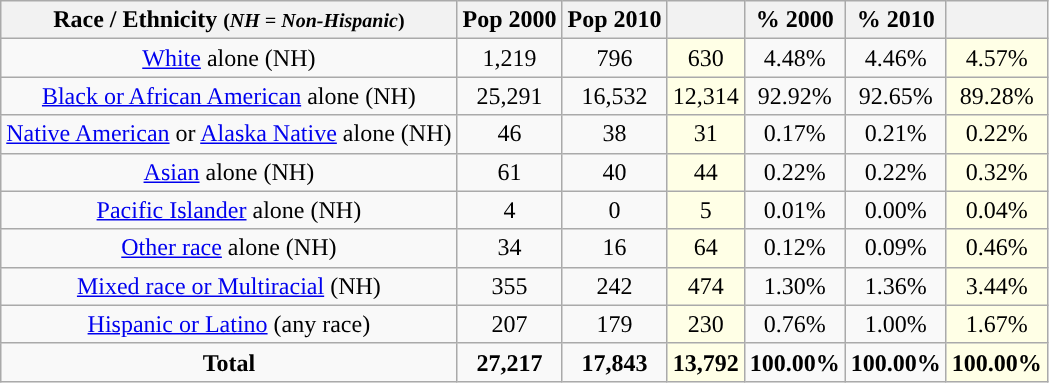<table class="wikitable" style="text-align:center;">
<tr>
<th>Race / Ethnicity <small>(<em>NH = Non-Hispanic</em>)</small></th>
<th>Pop 2000</th>
<th>Pop 2010</th>
<th></th>
<th>% 2000</th>
<th>% 2010</th>
<th></th>
</tr>
<tr>
<td><a href='#'>White</a> alone (NH)</td>
<td>1,219</td>
<td>796</td>
<td style='background: #ffffe6;'>630</td>
<td>4.48%</td>
<td>4.46%</td>
<td style='background: #ffffe6;'>4.57%</td>
</tr>
<tr>
<td><a href='#'>Black or African American</a> alone (NH)</td>
<td>25,291</td>
<td>16,532</td>
<td style='background: #ffffe6;'>12,314</td>
<td>92.92%</td>
<td>92.65%</td>
<td style='background: #ffffe6;'>89.28%</td>
</tr>
<tr>
<td><a href='#'>Native American</a> or <a href='#'>Alaska Native</a> alone (NH)</td>
<td>46</td>
<td>38</td>
<td style='background: #ffffe6;'>31</td>
<td>0.17%</td>
<td>0.21%</td>
<td style='background: #ffffe6;'>0.22%</td>
</tr>
<tr>
<td><a href='#'>Asian</a> alone (NH)</td>
<td>61</td>
<td>40</td>
<td style='background: #ffffe6;'>44</td>
<td>0.22%</td>
<td>0.22%</td>
<td style='background: #ffffe6;'>0.32%</td>
</tr>
<tr>
<td><a href='#'>Pacific Islander</a> alone (NH)</td>
<td>4</td>
<td>0</td>
<td style='background: #ffffe6;'>5</td>
<td>0.01%</td>
<td>0.00%</td>
<td style='background: #ffffe6;'>0.04%</td>
</tr>
<tr>
<td><a href='#'>Other race</a> alone (NH)</td>
<td>34</td>
<td>16</td>
<td style='background: #ffffe6;'>64</td>
<td>0.12%</td>
<td>0.09%</td>
<td style='background: #ffffe6;'>0.46%</td>
</tr>
<tr>
<td><a href='#'>Mixed race or Multiracial</a> (NH)</td>
<td>355</td>
<td>242</td>
<td style='background: #ffffe6;'>474</td>
<td>1.30%</td>
<td>1.36%</td>
<td style='background: #ffffe6;'>3.44%</td>
</tr>
<tr>
<td><a href='#'>Hispanic or Latino</a> (any race)</td>
<td>207</td>
<td>179</td>
<td style='background: #ffffe6;'>230</td>
<td>0.76%</td>
<td>1.00%</td>
<td style='background: #ffffe6;'>1.67%</td>
</tr>
<tr>
<td><strong>Total</strong></td>
<td><strong>27,217</strong></td>
<td><strong>17,843</strong></td>
<td style='background: #ffffe6;'><strong>13,792</strong></td>
<td><strong>100.00%</strong></td>
<td><strong>100.00%</strong></td>
<td style='background: #ffffe6;'><strong>100.00%</strong></td>
</tr>
</table>
